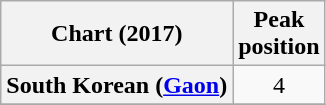<table class="wikitable sortable plainrowheaders">
<tr>
<th>Chart (2017)</th>
<th>Peak<br>position</th>
</tr>
<tr>
<th scope="row">South Korean (<a href='#'>Gaon</a>)</th>
<td align="center">4</td>
</tr>
<tr>
</tr>
</table>
